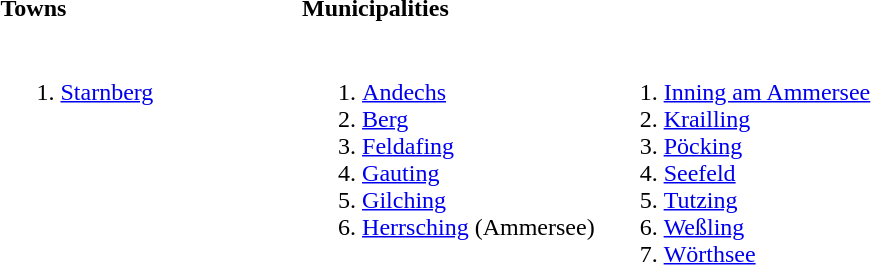<table>
<tr>
<th align=left width=33%>Towns</th>
<th align=left width=33%>Municipalities</th>
<th align=left width=33%></th>
</tr>
<tr valign=top>
<td><br><ol><li><a href='#'>Starnberg</a></li></ol></td>
<td><br><ol><li><a href='#'>Andechs</a></li><li><a href='#'>Berg</a></li><li><a href='#'>Feldafing</a></li><li><a href='#'>Gauting</a></li><li><a href='#'>Gilching</a></li><li><a href='#'>Herrsching</a> (Ammersee)</li></ol></td>
<td><br><ol>
<li><a href='#'>Inning am Ammersee</a>
<li><a href='#'>Krailling</a>
<li><a href='#'>Pöcking</a>
<li><a href='#'>Seefeld</a>
<li><a href='#'>Tutzing</a>
<li><a href='#'>Weßling</a>
<li><a href='#'>Wörthsee</a>
</ol></td>
</tr>
</table>
